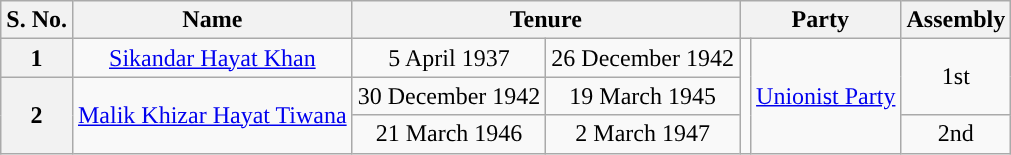<table class="wikitable" style="text-align:center">
<tr>
<th>S. No.</th>
<th>Name</th>
<th colspan=2>Tenure</th>
<th colspan=2>Party</th>
<th>Assembly</th>
</tr>
<tr>
<th>1</th>
<td><a href='#'>Sikandar Hayat Khan</a></td>
<td>5 April 1937</td>
<td>26 December 1942</td>
<td rowspan=3 style="background-color: "></td>
<td rowspan=3><a href='#'>Unionist Party</a></td>
<td rowspan=2>1st</td>
</tr>
<tr>
<th rowspan=2>2</th>
<td rowspan=2><a href='#'>Malik Khizar Hayat Tiwana</a></td>
<td>30 December 1942</td>
<td>19 March 1945</td>
</tr>
<tr>
<td>21 March 1946</td>
<td>2 March 1947</td>
<td>2nd</td>
</tr>
</table>
